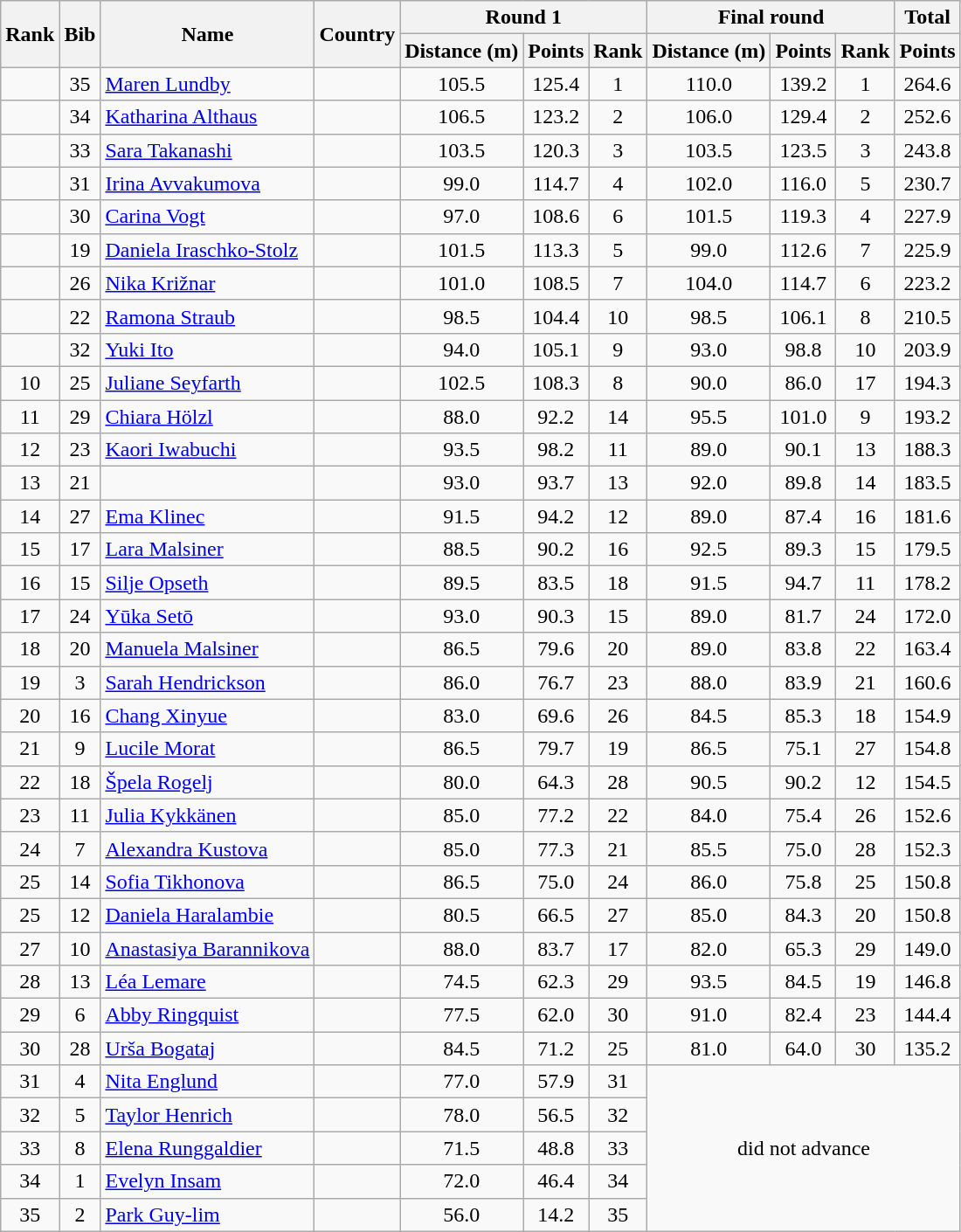<table class="wikitable sortable" style="text-align:center">
<tr>
<th rowspan=2>Rank</th>
<th rowspan=2>Bib</th>
<th rowspan=2>Name</th>
<th rowspan=2>Country</th>
<th colspan=3>Round 1</th>
<th colspan=3>Final round</th>
<th>Total</th>
</tr>
<tr>
<th>Distance (m)</th>
<th>Points</th>
<th>Rank</th>
<th>Distance (m)</th>
<th>Points</th>
<th>Rank</th>
<th>Points</th>
</tr>
<tr>
<td></td>
<td>35</td>
<td align="left"><a href='#'>Maren Lundby</a></td>
<td align="left"></td>
<td>105.5</td>
<td>125.4</td>
<td>1</td>
<td>110.0</td>
<td>139.2</td>
<td>1</td>
<td>264.6</td>
</tr>
<tr>
<td></td>
<td>34</td>
<td align="left"><a href='#'>Katharina Althaus</a></td>
<td align="left"></td>
<td>106.5</td>
<td>123.2</td>
<td>2</td>
<td>106.0</td>
<td>129.4</td>
<td>2</td>
<td>252.6</td>
</tr>
<tr>
<td></td>
<td>33</td>
<td align="left"><a href='#'>Sara Takanashi</a></td>
<td align="left"></td>
<td>103.5</td>
<td>120.3</td>
<td>3</td>
<td>103.5</td>
<td>123.5</td>
<td>3</td>
<td>243.8</td>
</tr>
<tr>
<td></td>
<td>31</td>
<td align="left"><a href='#'>Irina Avvakumova</a></td>
<td align="left"></td>
<td>99.0</td>
<td>114.7</td>
<td>4</td>
<td>102.0</td>
<td>116.0</td>
<td>5</td>
<td>230.7</td>
</tr>
<tr>
<td></td>
<td>30</td>
<td align="left"><a href='#'>Carina Vogt</a></td>
<td align="left"></td>
<td>97.0</td>
<td>108.6</td>
<td>6</td>
<td>101.5</td>
<td>119.3</td>
<td>4</td>
<td>227.9</td>
</tr>
<tr>
<td></td>
<td>19</td>
<td align="left"><a href='#'>Daniela Iraschko-Stolz</a></td>
<td align="left"></td>
<td>101.5</td>
<td>113.3</td>
<td>5</td>
<td>99.0</td>
<td>112.6</td>
<td>7</td>
<td>225.9</td>
</tr>
<tr>
<td></td>
<td>26</td>
<td align="left"><a href='#'>Nika Križnar</a></td>
<td align="left"></td>
<td>101.0</td>
<td>108.5</td>
<td>7</td>
<td>104.0</td>
<td>114.7</td>
<td>6</td>
<td>223.2</td>
</tr>
<tr>
<td></td>
<td>22</td>
<td align="left"><a href='#'>Ramona Straub</a></td>
<td align="left"></td>
<td>98.5</td>
<td>104.4</td>
<td>10</td>
<td>98.5</td>
<td>106.1</td>
<td>8</td>
<td>210.5</td>
</tr>
<tr>
<td></td>
<td>32</td>
<td align="left"><a href='#'>Yuki Ito</a></td>
<td align="left"></td>
<td>94.0</td>
<td>105.1</td>
<td>9</td>
<td>93.0</td>
<td>98.8</td>
<td>10</td>
<td>203.9</td>
</tr>
<tr>
<td>10</td>
<td>25</td>
<td align="left"><a href='#'>Juliane Seyfarth</a></td>
<td align="left"></td>
<td>102.5</td>
<td>108.3</td>
<td>8</td>
<td>90.0</td>
<td>86.0</td>
<td>17</td>
<td>194.3</td>
</tr>
<tr>
<td>11</td>
<td>29</td>
<td align="left"><a href='#'>Chiara Hölzl</a></td>
<td align="left"></td>
<td>88.0</td>
<td>92.2</td>
<td>14</td>
<td>95.5</td>
<td>101.0</td>
<td>9</td>
<td>193.2</td>
</tr>
<tr>
<td>12</td>
<td>23</td>
<td align="left"><a href='#'>Kaori Iwabuchi</a></td>
<td align="left"></td>
<td>93.5</td>
<td>98.2</td>
<td>11</td>
<td>89.0</td>
<td>90.1</td>
<td>13</td>
<td>188.3</td>
</tr>
<tr>
<td>13</td>
<td>21</td>
<td align="left"></td>
<td align="left"></td>
<td>93.0</td>
<td>93.7</td>
<td>13</td>
<td>92.0</td>
<td>89.8</td>
<td>14</td>
<td>183.5</td>
</tr>
<tr>
<td>14</td>
<td>27</td>
<td align="left"><a href='#'>Ema Klinec</a></td>
<td align="left"></td>
<td>91.5</td>
<td>94.2</td>
<td>12</td>
<td>89.0</td>
<td>87.4</td>
<td>16</td>
<td>181.6</td>
</tr>
<tr>
<td>15</td>
<td>17</td>
<td align="left"><a href='#'>Lara Malsiner</a></td>
<td align="left"></td>
<td>88.5</td>
<td>90.2</td>
<td>16</td>
<td>92.5</td>
<td>89.3</td>
<td>15</td>
<td>179.5</td>
</tr>
<tr>
<td>16</td>
<td>15</td>
<td align="left"><a href='#'>Silje Opseth</a></td>
<td align="left"></td>
<td>89.5</td>
<td>83.5</td>
<td>18</td>
<td>91.5</td>
<td>94.7</td>
<td>11</td>
<td>178.2</td>
</tr>
<tr>
<td>17</td>
<td>24</td>
<td align="left"><a href='#'>Yūka Setō</a></td>
<td align="left"></td>
<td>93.0</td>
<td>90.3</td>
<td>15</td>
<td>89.0</td>
<td>81.7</td>
<td>24</td>
<td>172.0</td>
</tr>
<tr>
<td>18</td>
<td>20</td>
<td align="left"><a href='#'>Manuela Malsiner</a></td>
<td align="left"></td>
<td>86.5</td>
<td>79.6</td>
<td>20</td>
<td>89.0</td>
<td>83.8</td>
<td>22</td>
<td>163.4</td>
</tr>
<tr>
<td>19</td>
<td>3</td>
<td align="left"><a href='#'>Sarah Hendrickson</a></td>
<td align="left"></td>
<td>86.0</td>
<td>76.7</td>
<td>23</td>
<td>88.0</td>
<td>83.9</td>
<td>21</td>
<td>160.6</td>
</tr>
<tr>
<td>20</td>
<td>16</td>
<td align="left"><a href='#'>Chang Xinyue</a></td>
<td align="left"></td>
<td>83.0</td>
<td>69.6</td>
<td>26</td>
<td>84.5</td>
<td>85.3</td>
<td>18</td>
<td>154.9</td>
</tr>
<tr>
<td>21</td>
<td>9</td>
<td align="left"><a href='#'>Lucile Morat</a></td>
<td align="left"></td>
<td>86.5</td>
<td>79.7</td>
<td>19</td>
<td>86.5</td>
<td>75.1</td>
<td>27</td>
<td>154.8</td>
</tr>
<tr>
<td>22</td>
<td>18</td>
<td align="left"><a href='#'>Špela Rogelj</a></td>
<td align="left"></td>
<td>80.0</td>
<td>64.3</td>
<td>28</td>
<td>90.5</td>
<td>90.2</td>
<td>12</td>
<td>154.5</td>
</tr>
<tr>
<td>23</td>
<td>11</td>
<td align="left"><a href='#'>Julia Kykkänen</a></td>
<td align="left"></td>
<td>85.0</td>
<td>77.2</td>
<td>22</td>
<td>84.0</td>
<td>75.4</td>
<td>26</td>
<td>152.6</td>
</tr>
<tr>
<td>24</td>
<td>7</td>
<td align="left"><a href='#'>Alexandra Kustova</a></td>
<td align="left"></td>
<td>85.0</td>
<td>77.3</td>
<td>21</td>
<td>85.5</td>
<td>75.0</td>
<td>28</td>
<td>152.3</td>
</tr>
<tr>
<td>25</td>
<td>14</td>
<td align="left"><a href='#'>Sofia Tikhonova</a></td>
<td align="left"></td>
<td>86.5</td>
<td>75.0</td>
<td>24</td>
<td>86.0</td>
<td>75.8</td>
<td>25</td>
<td>150.8</td>
</tr>
<tr>
<td>25</td>
<td>12</td>
<td align="left"><a href='#'>Daniela Haralambie</a></td>
<td align="left"></td>
<td>80.5</td>
<td>66.5</td>
<td>27</td>
<td>85.0</td>
<td>84.3</td>
<td>20</td>
<td>150.8</td>
</tr>
<tr>
<td>27</td>
<td>10</td>
<td align="left"><a href='#'>Anastasiya Barannikova</a></td>
<td align="left"></td>
<td>88.0</td>
<td>83.7</td>
<td>17</td>
<td>82.0</td>
<td>65.3</td>
<td>29</td>
<td>149.0</td>
</tr>
<tr>
<td>28</td>
<td>13</td>
<td align="left"><a href='#'>Léa Lemare</a></td>
<td align="left"></td>
<td>74.5</td>
<td>62.3</td>
<td>29</td>
<td>93.5</td>
<td>84.5</td>
<td>19</td>
<td>146.8</td>
</tr>
<tr>
<td>29</td>
<td>6</td>
<td align="left"><a href='#'>Abby Ringquist</a></td>
<td align="left"></td>
<td>77.5</td>
<td>62.0</td>
<td>30</td>
<td>91.0</td>
<td>82.4</td>
<td>23</td>
<td>144.4</td>
</tr>
<tr>
<td>30</td>
<td>28</td>
<td align="left"><a href='#'>Urša Bogataj</a></td>
<td align="left"></td>
<td>84.5</td>
<td>71.2</td>
<td>25</td>
<td>81.0</td>
<td>64.0</td>
<td>30</td>
<td>135.2</td>
</tr>
<tr>
<td>31</td>
<td>4</td>
<td align="left"><a href='#'>Nita Englund</a></td>
<td align="left"></td>
<td>77.0</td>
<td>57.9</td>
<td>31</td>
<td rowspan=5 colspan=4>did not advance</td>
</tr>
<tr>
<td>32</td>
<td>5</td>
<td align="left"><a href='#'>Taylor Henrich</a></td>
<td align="left"></td>
<td>78.0</td>
<td>56.5</td>
<td>32</td>
</tr>
<tr>
<td>33</td>
<td>8</td>
<td align="left"><a href='#'>Elena Runggaldier</a></td>
<td align="left"></td>
<td>71.5</td>
<td>48.8</td>
<td>33</td>
</tr>
<tr>
<td>34</td>
<td>1</td>
<td align="left"><a href='#'>Evelyn Insam</a></td>
<td align="left"></td>
<td>72.0</td>
<td>46.4</td>
<td>34</td>
</tr>
<tr>
<td>35</td>
<td>2</td>
<td align="left"><a href='#'>Park Guy-lim</a></td>
<td align="left"></td>
<td>56.0</td>
<td>14.2</td>
<td>35</td>
</tr>
</table>
